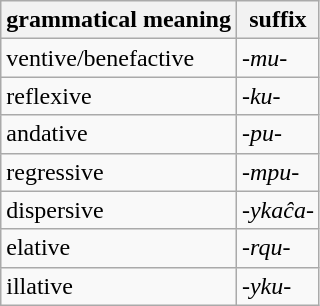<table class="wikitable">
<tr>
<th>grammatical meaning</th>
<th>suffix</th>
</tr>
<tr>
<td>ventive/benefactive</td>
<td><em>-mu-</em></td>
</tr>
<tr>
<td>reflexive</td>
<td><em>-ku-</em></td>
</tr>
<tr>
<td>andative</td>
<td><em>-pu-</em></td>
</tr>
<tr>
<td>regressive</td>
<td><em>-mpu-</em></td>
</tr>
<tr>
<td>dispersive</td>
<td><em>-ykaĉa-</em></td>
</tr>
<tr>
<td>elative</td>
<td><em>-rqu-</em></td>
</tr>
<tr>
<td>illative</td>
<td><em>-yku-</em></td>
</tr>
</table>
